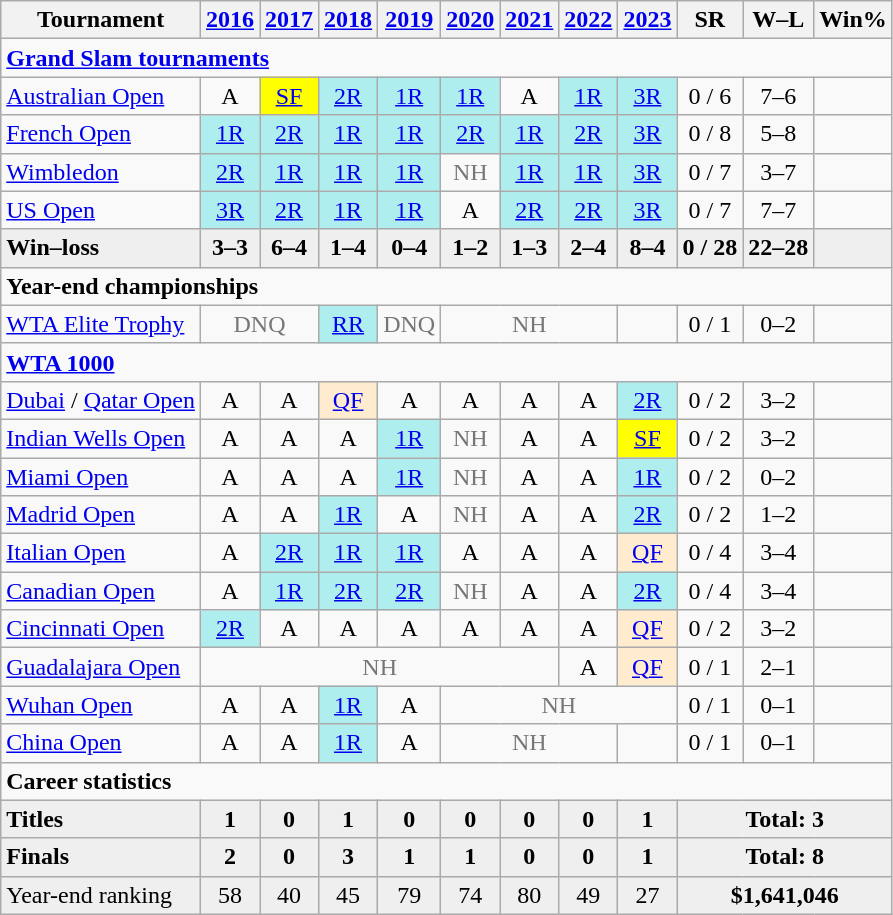<table class=wikitable style=text-align:center>
<tr>
<th>Tournament</th>
<th><a href='#'>2016</a></th>
<th><a href='#'>2017</a></th>
<th><a href='#'>2018</a></th>
<th><a href='#'>2019</a></th>
<th><a href='#'>2020</a></th>
<th><a href='#'>2021</a></th>
<th><a href='#'>2022</a></th>
<th><a href='#'>2023</a></th>
<th>SR</th>
<th>W–L</th>
<th>Win%</th>
</tr>
<tr>
<td colspan="12" align="left"><strong><a href='#'>Grand Slam tournaments</a></strong></td>
</tr>
<tr>
<td align=left><a href='#'>Australian Open</a></td>
<td>A</td>
<td bgcolor=yellow><a href='#'>SF</a></td>
<td bgcolor=afeeee><a href='#'>2R</a></td>
<td bgcolor=afeeee><a href='#'>1R</a></td>
<td bgcolor=afeeee><a href='#'>1R</a></td>
<td>A</td>
<td bgcolor=afeeee><a href='#'>1R</a></td>
<td bgcolor=afeeee><a href='#'>3R</a></td>
<td>0 / 6</td>
<td>7–6</td>
<td></td>
</tr>
<tr>
<td align=left><a href='#'>French Open</a></td>
<td bgcolor=afeeee><a href='#'>1R</a></td>
<td bgcolor=afeeee><a href='#'>2R</a></td>
<td bgcolor=afeeee><a href='#'>1R</a></td>
<td bgcolor=afeeee><a href='#'>1R</a></td>
<td bgcolor=afeeee><a href='#'>2R</a></td>
<td bgcolor=afeeee><a href='#'>1R</a></td>
<td bgcolor=afeeee><a href='#'>2R</a></td>
<td bgcolor=afeeee><a href='#'>3R</a></td>
<td>0 / 8</td>
<td>5–8</td>
<td></td>
</tr>
<tr>
<td align=left><a href='#'>Wimbledon</a></td>
<td bgcolor=afeeee><a href='#'>2R</a></td>
<td bgcolor=afeeee><a href='#'>1R</a></td>
<td bgcolor=afeeee><a href='#'>1R</a></td>
<td bgcolor=afeeee><a href='#'>1R</a></td>
<td style=color:#767676>NH</td>
<td bgcolor=afeeee><a href='#'>1R</a></td>
<td bgcolor=afeeee><a href='#'>1R</a></td>
<td bgcolor=afeeee><a href='#'>3R</a></td>
<td>0 / 7</td>
<td>3–7</td>
<td></td>
</tr>
<tr>
<td align=left><a href='#'>US Open</a></td>
<td bgcolor=afeeee><a href='#'>3R</a></td>
<td bgcolor=afeeee><a href='#'>2R</a></td>
<td bgcolor=afeeee><a href='#'>1R</a></td>
<td bgcolor=afeeee><a href='#'>1R</a></td>
<td>A</td>
<td bgcolor=afeeee><a href='#'>2R</a></td>
<td bgcolor=afeeee><a href='#'>2R</a></td>
<td bgcolor=afeeee><a href='#'>3R</a></td>
<td>0 / 7</td>
<td>7–7</td>
<td></td>
</tr>
<tr style=background:#efefef;font-weight:bold>
<td align=left>Win–loss</td>
<td>3–3</td>
<td>6–4</td>
<td>1–4</td>
<td>0–4</td>
<td>1–2</td>
<td>1–3</td>
<td>2–4</td>
<td>8–4</td>
<td>0 / 28</td>
<td>22–28</td>
<td></td>
</tr>
<tr>
<td colspan="12" align="left"><strong>Year-end championships</strong></td>
</tr>
<tr>
<td align=left><a href='#'>WTA Elite Trophy</a></td>
<td colspan=2 style="color:#767676">DNQ</td>
<td bgcolor=afeeee><a href='#'>RR</a></td>
<td style="color:#767676">DNQ</td>
<td colspan=3 style="color:#767676">NH</td>
<td></td>
<td>0 / 1</td>
<td>0–2</td>
<td></td>
</tr>
<tr>
<td colspan="12" align="left"><strong><a href='#'>WTA 1000</a></strong></td>
</tr>
<tr>
<td align="left"><a href='#'>Dubai</a> / <a href='#'>Qatar Open</a></td>
<td>A</td>
<td>A</td>
<td bgcolor="ffebcd"><a href='#'>QF</a></td>
<td>A</td>
<td>A</td>
<td>A</td>
<td>A</td>
<td bgcolor="afeeee"><a href='#'>2R</a></td>
<td>0 / 2</td>
<td>3–2</td>
<td></td>
</tr>
<tr>
<td align="left"><a href='#'>Indian Wells Open</a></td>
<td>A</td>
<td>A</td>
<td>A</td>
<td bgcolor="afeeee"><a href='#'>1R</a></td>
<td style="color:#767676">NH</td>
<td>A</td>
<td>A</td>
<td bgcolor="yellow"><a href='#'>SF</a></td>
<td>0 / 2</td>
<td>3–2</td>
<td></td>
</tr>
<tr>
<td align="left"><a href='#'>Miami Open</a></td>
<td>A</td>
<td>A</td>
<td>A</td>
<td bgcolor="afeeee"><a href='#'>1R</a></td>
<td style="color:#767676">NH</td>
<td>A</td>
<td>A</td>
<td bgcolor="afeeee"><a href='#'>1R</a></td>
<td>0 / 2</td>
<td>0–2</td>
<td></td>
</tr>
<tr>
<td align="left"><a href='#'>Madrid Open</a></td>
<td>A</td>
<td>A</td>
<td bgcolor="afeeee"><a href='#'>1R</a></td>
<td>A</td>
<td style="color:#767676">NH</td>
<td>A</td>
<td>A</td>
<td bgcolor="afeeee"><a href='#'>2R</a></td>
<td>0 / 2</td>
<td>1–2</td>
<td></td>
</tr>
<tr>
<td align="left"><a href='#'>Italian Open</a></td>
<td>A</td>
<td bgcolor="afeeee"><a href='#'>2R</a></td>
<td bgcolor="afeeee"><a href='#'>1R</a></td>
<td bgcolor="afeeee"><a href='#'>1R</a></td>
<td>A</td>
<td>A</td>
<td>A</td>
<td bgcolor="ffebcd"><a href='#'>QF</a></td>
<td>0 / 4</td>
<td>3–4</td>
<td></td>
</tr>
<tr>
<td align="left"><a href='#'>Canadian Open</a></td>
<td>A</td>
<td bgcolor="afeeee"><a href='#'>1R</a></td>
<td bgcolor="afeeee"><a href='#'>2R</a></td>
<td bgcolor="afeeee"><a href='#'>2R</a></td>
<td style="color:#767676">NH</td>
<td>A</td>
<td>A</td>
<td bgcolor="afeeee"><a href='#'>2R</a></td>
<td>0 / 4</td>
<td>3–4</td>
<td></td>
</tr>
<tr>
<td align="left"><a href='#'>Cincinnati Open</a></td>
<td bgcolor="afeeee"><a href='#'>2R</a></td>
<td>A</td>
<td>A</td>
<td>A</td>
<td>A</td>
<td>A</td>
<td>A</td>
<td bgcolor="ffebcd"><a href='#'>QF</a></td>
<td>0 / 2</td>
<td>3–2</td>
<td></td>
</tr>
<tr>
<td align="left"><a href='#'>Guadalajara Open</a></td>
<td colspan="6" style="color:#767676">NH</td>
<td>A</td>
<td bgcolor="ffebcd"><a href='#'>QF</a></td>
<td>0 / 1</td>
<td>2–1</td>
<td></td>
</tr>
<tr>
<td align="left"><a href='#'>Wuhan Open</a></td>
<td>A</td>
<td>A</td>
<td bgcolor="afeeee"><a href='#'>1R</a></td>
<td>A</td>
<td colspan="4" style="color:#767676">NH</td>
<td>0 / 1</td>
<td>0–1</td>
<td></td>
</tr>
<tr>
<td align="left"><a href='#'>China Open</a></td>
<td>A</td>
<td>A</td>
<td bgcolor="afeeee"><a href='#'>1R</a></td>
<td>A</td>
<td colspan="3" style="color:#767676">NH</td>
<td></td>
<td>0 / 1</td>
<td>0–1</td>
<td></td>
</tr>
<tr>
<td colspan="12" align="left"><strong>Career statistics</strong></td>
</tr>
<tr style=background:#efefef;font-weight:bold>
<td align=left>Titles</td>
<td>1</td>
<td>0</td>
<td>1</td>
<td>0</td>
<td>0</td>
<td>0</td>
<td>0</td>
<td>1</td>
<td colspan="3">Total: 3</td>
</tr>
<tr style=background:#efefef;font-weight:bold>
<td align=left>Finals</td>
<td>2</td>
<td>0</td>
<td>3</td>
<td>1</td>
<td>1</td>
<td>0</td>
<td>0</td>
<td>1</td>
<td colspan="3">Total: 8</td>
</tr>
<tr bgcolor=efefef>
<td align=left>Year-end ranking</td>
<td>58</td>
<td>40</td>
<td>45</td>
<td>79</td>
<td>74</td>
<td>80</td>
<td>49</td>
<td>27</td>
<td colspan="3"><strong>$1,641,046</strong></td>
</tr>
</table>
